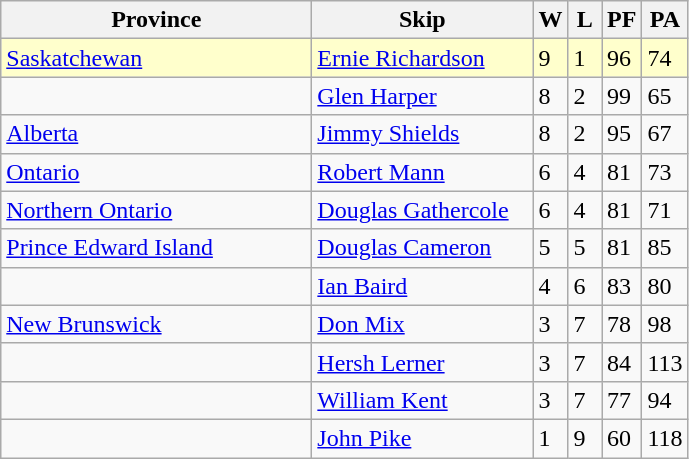<table class="wikitable">
<tr>
<th bgcolor="#efefef" width="200">Province</th>
<th bgcolor="#efefef" width="140">Skip</th>
<th bgcolor="#efefef" width="15">W</th>
<th bgcolor="#efefef" width="15">L</th>
<th bgcolor="#efefef" width="15">PF</th>
<th bgcolor="#efefef" width="15">PA</th>
</tr>
<tr bgcolor=#ffffcc>
<td><a href='#'>Saskatchewan</a></td>
<td><a href='#'>Ernie Richardson</a></td>
<td>9</td>
<td>1</td>
<td>96</td>
<td>74</td>
</tr>
<tr>
<td></td>
<td><a href='#'>Glen Harper</a></td>
<td>8</td>
<td>2</td>
<td>99</td>
<td>65</td>
</tr>
<tr>
<td><a href='#'>Alberta</a></td>
<td><a href='#'>Jimmy Shields</a></td>
<td>8</td>
<td>2</td>
<td>95</td>
<td>67</td>
</tr>
<tr>
<td><a href='#'>Ontario</a></td>
<td><a href='#'>Robert Mann</a></td>
<td>6</td>
<td>4</td>
<td>81</td>
<td>73</td>
</tr>
<tr>
<td><a href='#'>Northern Ontario</a></td>
<td><a href='#'>Douglas Gathercole</a></td>
<td>6</td>
<td>4</td>
<td>81</td>
<td>71</td>
</tr>
<tr>
<td><a href='#'>Prince Edward Island</a></td>
<td><a href='#'>Douglas Cameron</a></td>
<td>5</td>
<td>5</td>
<td>81</td>
<td>85</td>
</tr>
<tr>
<td></td>
<td><a href='#'>Ian Baird</a></td>
<td>4</td>
<td>6</td>
<td>83</td>
<td>80</td>
</tr>
<tr>
<td><a href='#'>New Brunswick</a></td>
<td><a href='#'>Don Mix</a></td>
<td>3</td>
<td>7</td>
<td>78</td>
<td>98</td>
</tr>
<tr>
<td></td>
<td><a href='#'>Hersh Lerner</a></td>
<td>3</td>
<td>7</td>
<td>84</td>
<td>113</td>
</tr>
<tr>
<td></td>
<td><a href='#'>William Kent</a></td>
<td>3</td>
<td>7</td>
<td>77</td>
<td>94</td>
</tr>
<tr>
<td></td>
<td><a href='#'>John Pike</a></td>
<td>1</td>
<td>9</td>
<td>60</td>
<td>118</td>
</tr>
</table>
